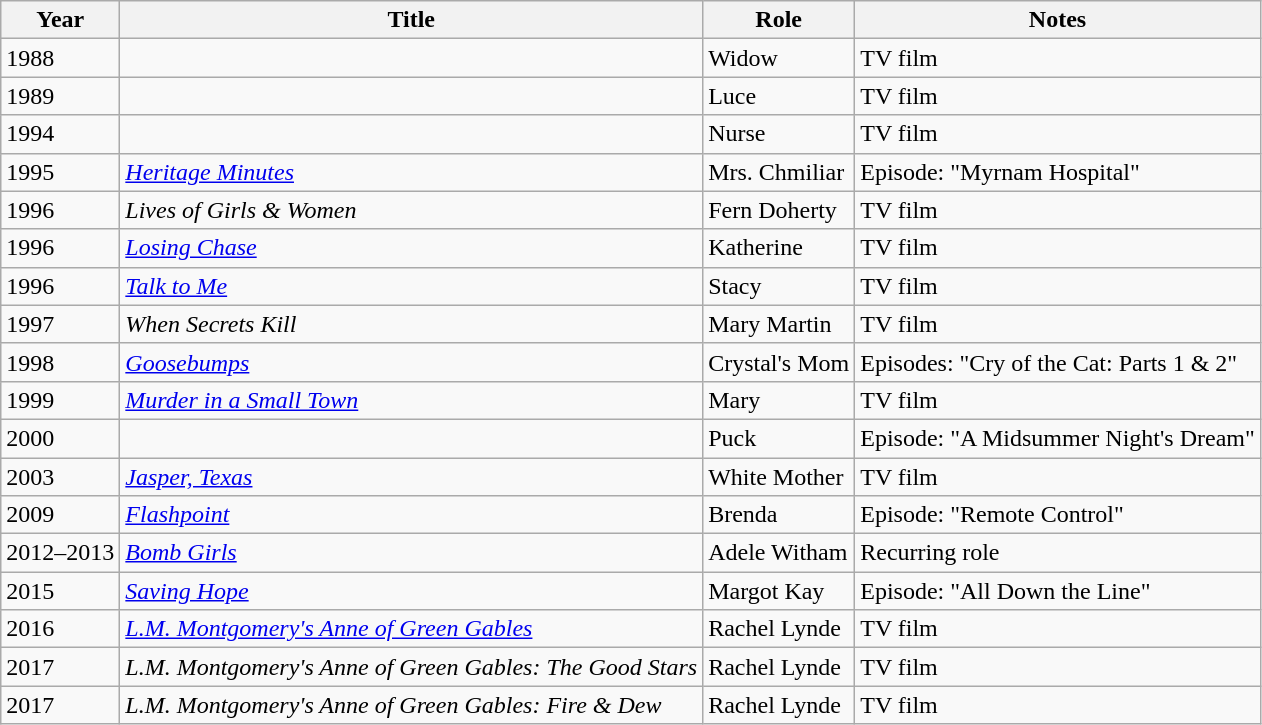<table class="wikitable sortable">
<tr>
<th>Year</th>
<th>Title</th>
<th>Role</th>
<th class="unsortable">Notes</th>
</tr>
<tr>
<td>1988</td>
<td><em></em></td>
<td>Widow</td>
<td>TV film</td>
</tr>
<tr>
<td>1989</td>
<td><em></em></td>
<td>Luce</td>
<td>TV film</td>
</tr>
<tr>
<td>1994</td>
<td><em></em></td>
<td>Nurse</td>
<td>TV film</td>
</tr>
<tr>
<td>1995</td>
<td><em><a href='#'>Heritage Minutes</a></em></td>
<td>Mrs. Chmiliar</td>
<td>Episode: "Myrnam Hospital"</td>
</tr>
<tr>
<td>1996</td>
<td><em>Lives of Girls & Women</em></td>
<td>Fern Doherty</td>
<td>TV film</td>
</tr>
<tr>
<td>1996</td>
<td><em><a href='#'>Losing Chase</a></em></td>
<td>Katherine</td>
<td>TV film</td>
</tr>
<tr>
<td>1996</td>
<td><em><a href='#'>Talk to Me</a></em></td>
<td>Stacy</td>
<td>TV film</td>
</tr>
<tr>
<td>1997</td>
<td><em>When Secrets Kill</em></td>
<td>Mary Martin</td>
<td>TV film</td>
</tr>
<tr>
<td>1998</td>
<td><em><a href='#'>Goosebumps</a></em></td>
<td>Crystal's Mom</td>
<td>Episodes: "Cry of the Cat: Parts 1 & 2"</td>
</tr>
<tr>
<td>1999</td>
<td><em><a href='#'>Murder in a Small Town</a></em></td>
<td>Mary</td>
<td>TV film</td>
</tr>
<tr>
<td>2000</td>
<td><em></em></td>
<td>Puck</td>
<td>Episode: "A Midsummer Night's Dream"</td>
</tr>
<tr>
<td>2003</td>
<td><em><a href='#'>Jasper, Texas</a></em></td>
<td>White Mother</td>
<td>TV film</td>
</tr>
<tr>
<td>2009</td>
<td><em><a href='#'>Flashpoint</a></em></td>
<td>Brenda</td>
<td>Episode: "Remote Control"</td>
</tr>
<tr>
<td>2012–2013</td>
<td><em><a href='#'>Bomb Girls</a></em></td>
<td>Adele Witham</td>
<td>Recurring role</td>
</tr>
<tr>
<td>2015</td>
<td><em><a href='#'>Saving Hope</a></em></td>
<td>Margot Kay</td>
<td>Episode: "All Down the Line"</td>
</tr>
<tr>
<td>2016</td>
<td><em><a href='#'>L.M. Montgomery's Anne of Green Gables</a></em></td>
<td>Rachel Lynde</td>
<td>TV film</td>
</tr>
<tr>
<td>2017</td>
<td><em>L.M. Montgomery's Anne of Green Gables: The Good Stars</em></td>
<td>Rachel Lynde</td>
<td>TV film</td>
</tr>
<tr>
<td>2017</td>
<td><em>L.M. Montgomery's Anne of Green Gables: Fire & Dew</em></td>
<td>Rachel Lynde</td>
<td>TV film</td>
</tr>
</table>
